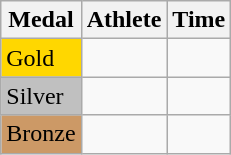<table class="wikitable">
<tr>
<th>Medal</th>
<th>Athlete</th>
<th>Time</th>
</tr>
<tr>
<td bgcolor="gold">Gold</td>
<td></td>
<td></td>
</tr>
<tr>
<td bgcolor="silver">Silver</td>
<td></td>
<td></td>
</tr>
<tr>
<td bgcolor="CC9966">Bronze</td>
<td></td>
<td></td>
</tr>
</table>
